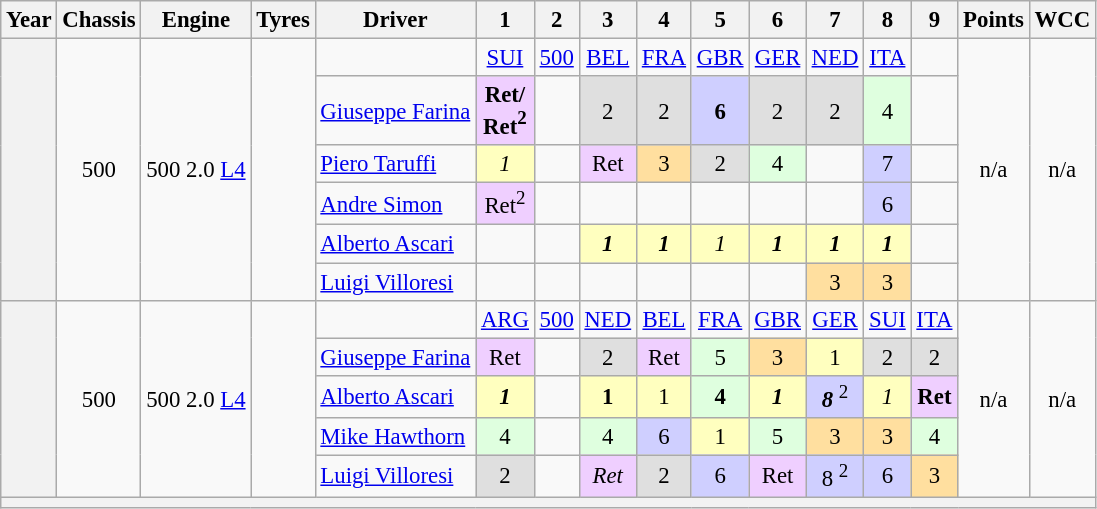<table class="wikitable" style="text-align:center; font-size:95%">
<tr>
<th>Year</th>
<th>Chassis</th>
<th>Engine</th>
<th>Tyres</th>
<th>Driver</th>
<th>1</th>
<th>2</th>
<th>3</th>
<th>4</th>
<th>5</th>
<th>6</th>
<th>7</th>
<th>8</th>
<th>9</th>
<th>Points</th>
<th>WCC</th>
</tr>
<tr>
<th rowspan="6"></th>
<td rowspan="6">500</td>
<td rowspan="6">500 2.0 <a href='#'>L4</a></td>
<td rowspan="6"></td>
<td></td>
<td><a href='#'>SUI</a></td>
<td><a href='#'>500</a></td>
<td><a href='#'>BEL</a></td>
<td><a href='#'>FRA</a></td>
<td><a href='#'>GBR</a></td>
<td><a href='#'>GER</a></td>
<td><a href='#'>NED</a></td>
<td><a href='#'>ITA</a></td>
<td></td>
<td rowspan="6">n/a</td>
<td rowspan="6">n/a</td>
</tr>
<tr>
<td align="left"><a href='#'>Giuseppe Farina</a></td>
<td style="background-color:#efcfff"><strong>Ret/<br>Ret<sup>2</sup></strong></td>
<td></td>
<td style="background-color:#dfdfdf">2</td>
<td style="background-color:#dfdfdf">2</td>
<td style="background-color:#cfcfff"><strong>6</strong></td>
<td style="background-color:#dfdfdf">2</td>
<td style="background-color:#dfdfdf">2</td>
<td style="background-color:#dfffdf">4</td>
<td></td>
</tr>
<tr>
<td align="left"><a href='#'>Piero Taruffi</a></td>
<td style="background-color:#ffffbf"><em>1</em></td>
<td></td>
<td style="background-color:#efcfff">Ret</td>
<td style="background-color:#ffdf9f">3</td>
<td style="background-color:#dfdfdf">2</td>
<td style="background-color:#dfffdf">4</td>
<td></td>
<td style="background-color:#cfcfff">7</td>
<td></td>
</tr>
<tr>
<td align="left"><a href='#'>Andre Simon</a></td>
<td style="background-color:#efcfff">Ret<sup>2</sup></td>
<td></td>
<td></td>
<td></td>
<td></td>
<td></td>
<td></td>
<td style="background-color:#cfcfff">6</td>
<td></td>
</tr>
<tr>
<td align="left"><a href='#'>Alberto Ascari</a></td>
<td></td>
<td></td>
<td style="background-color:#ffffbf"><strong><em>1</em></strong></td>
<td style="background-color:#ffffbf"><strong><em>1</em></strong></td>
<td style="background-color:#ffffbf"><em>1</em></td>
<td style="background-color:#ffffbf"><strong><em>1</em></strong></td>
<td style="background-color:#ffffbf"><strong><em>1</em></strong></td>
<td style="background-color:#ffffbf"><strong><em>1</em></strong></td>
<td></td>
</tr>
<tr>
<td align="left"><a href='#'>Luigi Villoresi</a></td>
<td></td>
<td></td>
<td></td>
<td></td>
<td></td>
<td></td>
<td style="background-color:#ffdf9f">3</td>
<td style="background-color:#ffdf9f">3</td>
<td></td>
</tr>
<tr>
<th rowspan="5"></th>
<td rowspan="5">500</td>
<td rowspan="5">500 2.0 <a href='#'>L4</a></td>
<td rowspan="5"></td>
<td></td>
<td><a href='#'>ARG</a></td>
<td><a href='#'>500</a></td>
<td><a href='#'>NED</a></td>
<td><a href='#'>BEL</a></td>
<td><a href='#'>FRA</a></td>
<td><a href='#'>GBR</a></td>
<td><a href='#'>GER</a></td>
<td><a href='#'>SUI</a></td>
<td><a href='#'>ITA</a></td>
<td rowspan="5">n/a</td>
<td rowspan="5">n/a</td>
</tr>
<tr>
<td align="left"><a href='#'>Giuseppe Farina</a></td>
<td style="background-color:#EFCFFF">Ret</td>
<td></td>
<td style="background-color:#DFDFDF">2</td>
<td style="background-color:#EFCFFF">Ret</td>
<td style="background-color:#DFFFDF">5</td>
<td style="background-color:#FFDF9F">3</td>
<td style="background-color:#FFFFBF">1</td>
<td style="background-color:#DFDFDF">2</td>
<td style="background-color:#DFDFDF">2</td>
</tr>
<tr>
<td align="left"><a href='#'>Alberto Ascari</a></td>
<td style="background-color:#FFFFBF"><strong><em>1</em></strong></td>
<td></td>
<td style="background-color:#FFFFBF"><strong>1</strong></td>
<td style="background-color:#FFFFBF">1</td>
<td style="background-color:#DFFFDF"><strong>4</strong></td>
<td style="background-color:#FFFFBF"><strong><em>1</em></strong></td>
<td style="background-color:#CFCFFF"><strong><em>8</em></strong> <sup>2</sup></td>
<td style="background-color:#FFFFBF"><em>1</em></td>
<td style="background-color:#EFCFFF"><strong>Ret</strong></td>
</tr>
<tr>
<td align="left"><a href='#'>Mike Hawthorn</a></td>
<td style="background-color:#DFFFDF">4</td>
<td></td>
<td style="background-color:#DFFFDF">4</td>
<td style="background-color:#CFCFFF">6</td>
<td style="background-color:#FFFFBF">1</td>
<td style="background-color:#DFFFDF">5</td>
<td style="background-color:#FFDF9F">3</td>
<td style="background-color:#FFDF9F">3</td>
<td style="background-color:#DFFFDF">4</td>
</tr>
<tr>
<td align="left"><a href='#'>Luigi Villoresi</a></td>
<td style="background-color:#DFDFDF">2</td>
<td></td>
<td style="background-color:#EFCFFF"><em>Ret</em></td>
<td style="background-color:#DFDFDF">2</td>
<td style="background-color:#CFCFFF">6</td>
<td style="background-color:#EFCFFF">Ret</td>
<td style="background-color:#CFCFFF">8 <sup>2</sup></td>
<td style="background-color:#CFCFFF">6</td>
<td style="background-color:#FFDF9F">3</td>
</tr>
<tr>
<th colspan="16"></th>
</tr>
</table>
